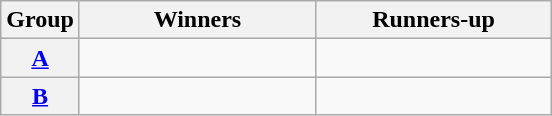<table class=wikitable>
<tr>
<th>Group</th>
<th width=150>Winners</th>
<th width=150>Runners-up</th>
</tr>
<tr>
<th><a href='#'>A</a></th>
<td></td>
<td></td>
</tr>
<tr>
<th><a href='#'>B</a></th>
<td></td>
<td></td>
</tr>
</table>
